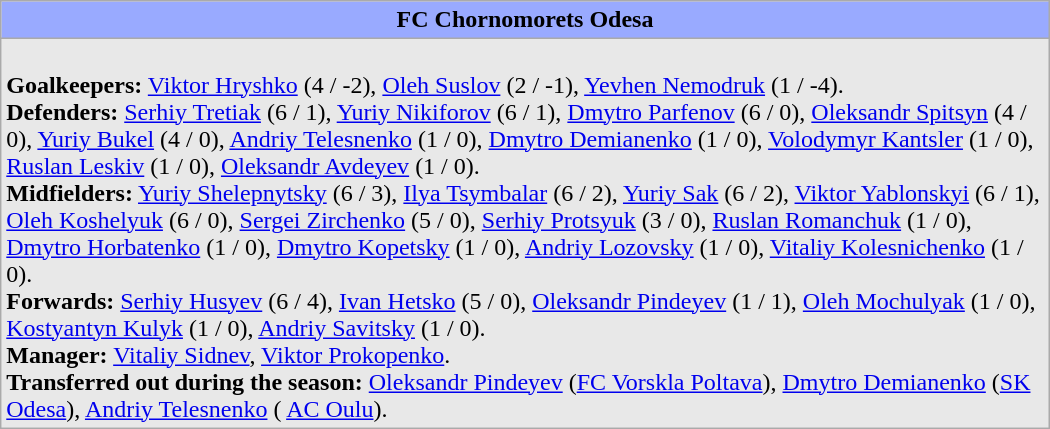<table class="wikitable" style="width:700px;">
<tr style="background:#9af;">
<td style="text-align:center; width:700px;"><span> <strong>FC Chornomorets Odesa</strong> </span></td>
</tr>
<tr style="background:#e8e8e8;">
<td style="text-align:left; width:700px;"><br><strong>Goalkeepers:</strong> <a href='#'>Viktor Hryshko</a> (4 / -2), <a href='#'>Oleh Suslov</a> (2 / -1), <a href='#'>Yevhen Nemodruk</a> (1 / -4).<br>
<strong>Defenders:</strong> <a href='#'>Serhiy Tretiak</a> (6 / 1), <a href='#'>Yuriy Nikiforov</a> (6 / 1), <a href='#'>Dmytro Parfenov</a> (6 / 0), <a href='#'>Oleksandr Spitsyn</a> (4 / 0), <a href='#'>Yuriy Bukel</a> (4 / 0), <a href='#'>Andriy Telesnenko</a> (1 / 0), <a href='#'>Dmytro Demianenko</a> (1 / 0), <a href='#'>Volodymyr Kantsler</a> (1 / 0), <a href='#'>Ruslan Leskiv</a> (1 / 0), <a href='#'>Oleksandr Avdeyev</a> (1 / 0).<br>
<strong>Midfielders:</strong> <a href='#'>Yuriy Shelepnytsky</a> (6 / 3), <a href='#'>Ilya Tsymbalar</a> (6 / 2), <a href='#'>Yuriy Sak</a> (6 / 2), <a href='#'>Viktor Yablonskyi</a> (6 / 1), <a href='#'>Oleh Koshelyuk</a> (6 / 0), <a href='#'>Sergei Zirchenko</a> (5 / 0), <a href='#'>Serhiy Protsyuk</a> (3 / 0), <a href='#'>Ruslan Romanchuk</a> (1 / 0), <a href='#'>Dmytro Horbatenko</a> (1 / 0), <a href='#'>Dmytro Kopetsky</a> (1 / 0), <a href='#'>Andriy Lozovsky</a> (1 / 0), <a href='#'>Vitaliy Kolesnichenko</a> (1 / 0).<br>
<strong>Forwards:</strong> <a href='#'>Serhiy Husyev</a> (6 / 4), <a href='#'>Ivan Hetsko</a> (5 / 0), <a href='#'>Oleksandr Pindeyev</a> (1 / 1), <a href='#'>Oleh Mochulyak</a> (1 / 0), <a href='#'>Kostyantyn Kulyk</a> (1 / 0), <a href='#'>Andriy Savitsky</a> (1 / 0).<br><strong>Manager:</strong> <a href='#'>Vitaliy Sidnev</a>, <a href='#'>Viktor Prokopenko</a>.<br><strong>Transferred out during the season:</strong> <a href='#'>Oleksandr Pindeyev</a> (<a href='#'>FC Vorskla Poltava</a>), <a href='#'>Dmytro Demianenko</a> (<a href='#'>SK Odesa</a>), <a href='#'>Andriy Telesnenko</a> ( <a href='#'>AC Oulu</a>).</td>
</tr>
</table>
